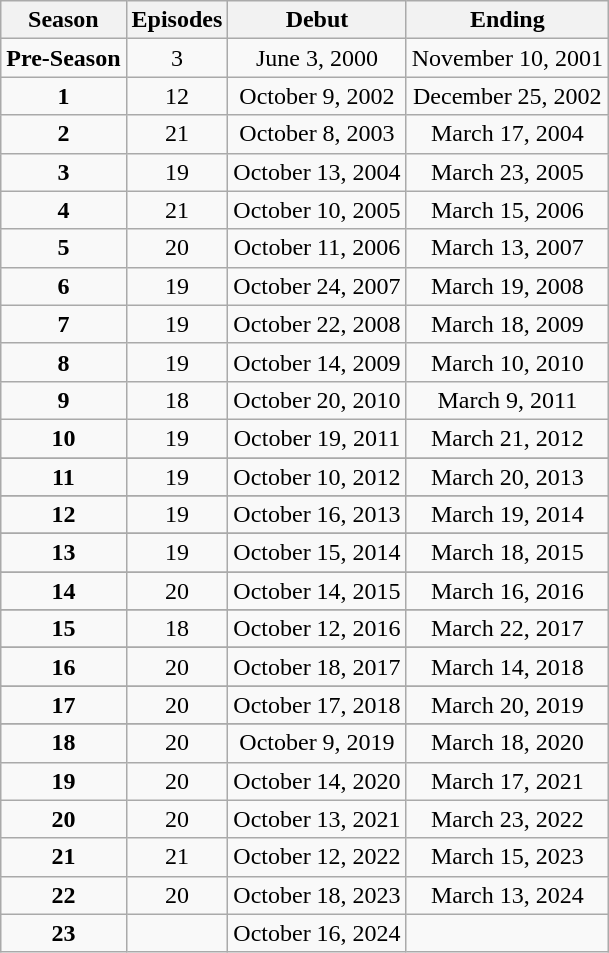<table class="wikitable">
<tr>
<th>Season</th>
<th>Episodes</th>
<th>Debut</th>
<th>Ending</th>
</tr>
<tr>
<td align="center"><strong>Pre-Season</strong></td>
<td align="center">3</td>
<td align="center">June 3, 2000</td>
<td align="center">November 10, 2001</td>
</tr>
<tr>
<td align="center"><strong>1</strong></td>
<td align="center">12</td>
<td align="center">October 9, 2002</td>
<td align="center">December 25, 2002</td>
</tr>
<tr>
<td align="center"><strong>2</strong></td>
<td align="center">21</td>
<td align="center">October 8, 2003</td>
<td align="center">March 17, 2004</td>
</tr>
<tr>
<td align="center"><strong>3</strong></td>
<td align="center">19</td>
<td align="center">October 13, 2004</td>
<td align="center">March 23, 2005</td>
</tr>
<tr>
<td align="center"><strong>4</strong></td>
<td align="center">21</td>
<td align="center">October 10, 2005</td>
<td align="center">March 15, 2006</td>
</tr>
<tr>
<td align="center"><strong>5</strong></td>
<td align="center">20</td>
<td align="center">October 11, 2006</td>
<td align="center">March 13, 2007</td>
</tr>
<tr>
<td align="center"><strong>6</strong></td>
<td align="center">19</td>
<td align="center">October 24, 2007</td>
<td align="center">March 19, 2008</td>
</tr>
<tr>
<td align="center"><strong>7</strong></td>
<td align="center">19</td>
<td align="center">October 22, 2008</td>
<td align="center">March 18, 2009</td>
</tr>
<tr>
<td align="center"><strong>8</strong></td>
<td align="center">19</td>
<td align="center">October 14, 2009</td>
<td align="center">March 10, 2010</td>
</tr>
<tr>
<td align="center"><strong>9</strong></td>
<td align="center">18</td>
<td align="center">October 20, 2010</td>
<td align="center">March 9, 2011</td>
</tr>
<tr>
<td align="center"><strong>10</strong></td>
<td align="center">19</td>
<td align="center">October 19, 2011</td>
<td align="center">March 21, 2012</td>
</tr>
<tr>
</tr>
<tr>
<td align="center"><strong>11</strong></td>
<td align="center">19</td>
<td align="center">October 10, 2012</td>
<td align="center">March 20, 2013</td>
</tr>
<tr>
</tr>
<tr>
<td align="center"><strong>12</strong></td>
<td align="center">19</td>
<td align="center">October 16, 2013</td>
<td align="center">March 19, 2014</td>
</tr>
<tr>
</tr>
<tr>
<td align="center"><strong>13</strong></td>
<td align="center">19</td>
<td align="center">October 15, 2014</td>
<td align="center">March 18, 2015</td>
</tr>
<tr>
</tr>
<tr>
<td align="center"><strong>14</strong></td>
<td align="center">20</td>
<td align="center">October 14, 2015</td>
<td align="center">March 16, 2016</td>
</tr>
<tr>
</tr>
<tr>
<td align="center"><strong>15</strong></td>
<td align="center">18</td>
<td align="center">October 12, 2016</td>
<td align="center">March 22, 2017</td>
</tr>
<tr>
</tr>
<tr>
<td align="center"><strong>16</strong></td>
<td align="center">20</td>
<td align="center">October 18, 2017</td>
<td align="center">March 14, 2018</td>
</tr>
<tr>
</tr>
<tr>
<td align="center"><strong>17</strong></td>
<td align="center">20</td>
<td align="center">October 17, 2018</td>
<td align="center">March 20, 2019</td>
</tr>
<tr>
</tr>
<tr>
<td align="center"><strong>18</strong></td>
<td align="center">20</td>
<td align="center">October 9, 2019</td>
<td align="center">March 18, 2020</td>
</tr>
<tr>
<td align="center"><strong>19</strong></td>
<td align="center">20</td>
<td align="center">October 14, 2020</td>
<td align="center">March 17, 2021</td>
</tr>
<tr>
<td align="center"><strong>20</strong></td>
<td align="center">20</td>
<td align="center">October 13, 2021</td>
<td align="center">March 23, 2022</td>
</tr>
<tr>
<td align="center"><strong>21</strong></td>
<td align="center">21</td>
<td align="center">October 12, 2022</td>
<td align="center">March 15, 2023</td>
</tr>
<tr>
<td align="center"><strong>22</strong></td>
<td align="center">20</td>
<td align="center">October 18, 2023</td>
<td align="center">March 13, 2024</td>
</tr>
<tr>
<td align="center"><strong>23</strong></td>
<td align="center"></td>
<td align="center">October 16, 2024</td>
<td align="center"></td>
</tr>
</table>
